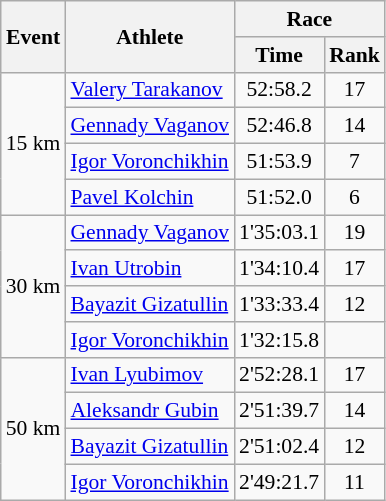<table class="wikitable" border="1" style="font-size:90%">
<tr>
<th rowspan=2>Event</th>
<th rowspan=2>Athlete</th>
<th colspan=2>Race</th>
</tr>
<tr>
<th>Time</th>
<th>Rank</th>
</tr>
<tr>
<td rowspan=4>15 km</td>
<td><a href='#'>Valery Tarakanov</a></td>
<td align=center>52:58.2</td>
<td align=center>17</td>
</tr>
<tr>
<td><a href='#'>Gennady Vaganov</a></td>
<td align=center>52:46.8</td>
<td align=center>14</td>
</tr>
<tr>
<td><a href='#'>Igor Voronchikhin</a></td>
<td align=center>51:53.9</td>
<td align=center>7</td>
</tr>
<tr>
<td><a href='#'>Pavel Kolchin</a></td>
<td align=center>51:52.0</td>
<td align=center>6</td>
</tr>
<tr>
<td rowspan=4>30 km</td>
<td><a href='#'>Gennady Vaganov</a></td>
<td align=center>1'35:03.1</td>
<td align=center>19</td>
</tr>
<tr>
<td><a href='#'>Ivan Utrobin</a></td>
<td align=center>1'34:10.4</td>
<td align=center>17</td>
</tr>
<tr>
<td><a href='#'>Bayazit Gizatullin</a></td>
<td align=center>1'33:33.4</td>
<td align=center>12</td>
</tr>
<tr>
<td><a href='#'>Igor Voronchikhin</a></td>
<td align=center>1'32:15.8</td>
<td align=center></td>
</tr>
<tr>
<td rowspan=4>50 km</td>
<td><a href='#'>Ivan Lyubimov</a></td>
<td align=center>2'52:28.1</td>
<td align=center>17</td>
</tr>
<tr>
<td><a href='#'>Aleksandr Gubin</a></td>
<td align=center>2'51:39.7</td>
<td align=center>14</td>
</tr>
<tr>
<td><a href='#'>Bayazit Gizatullin</a></td>
<td align=center>2'51:02.4</td>
<td align=center>12</td>
</tr>
<tr>
<td><a href='#'>Igor Voronchikhin</a></td>
<td align=center>2'49:21.7</td>
<td align=center>11</td>
</tr>
</table>
